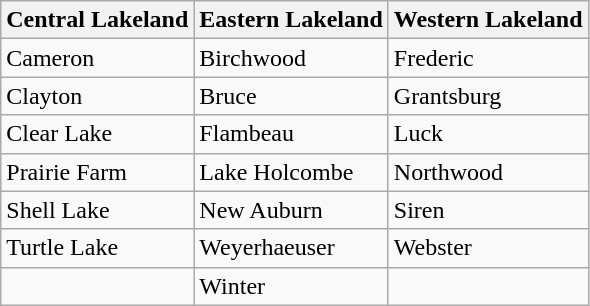<table class="wikitable">
<tr>
<th>Central Lakeland</th>
<th>Eastern Lakeland</th>
<th>Western Lakeland</th>
</tr>
<tr>
<td>Cameron</td>
<td>Birchwood</td>
<td>Frederic</td>
</tr>
<tr>
<td>Clayton</td>
<td>Bruce</td>
<td>Grantsburg</td>
</tr>
<tr>
<td>Clear Lake</td>
<td>Flambeau</td>
<td>Luck</td>
</tr>
<tr>
<td>Prairie Farm</td>
<td>Lake Holcombe</td>
<td>Northwood</td>
</tr>
<tr>
<td>Shell Lake</td>
<td>New Auburn</td>
<td>Siren</td>
</tr>
<tr>
<td>Turtle Lake</td>
<td>Weyerhaeuser</td>
<td>Webster</td>
</tr>
<tr>
<td></td>
<td>Winter</td>
<td></td>
</tr>
</table>
